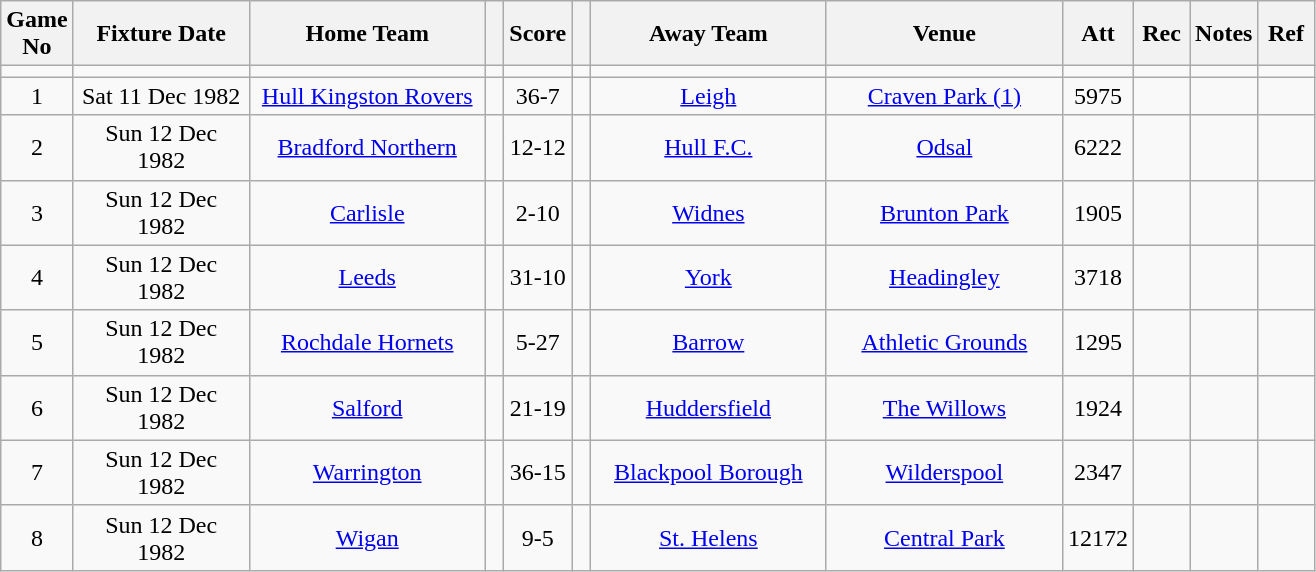<table class="wikitable" style="text-align:center;">
<tr>
<th width=10 abbr="No">Game No</th>
<th width=110 abbr="Date">Fixture Date</th>
<th width=150 abbr="Home Team">Home Team</th>
<th width=5 abbr="space"></th>
<th width=20 abbr="Score">Score</th>
<th width=5 abbr="space"></th>
<th width=150 abbr="Away Team">Away Team</th>
<th width=150 abbr="Venue">Venue</th>
<th width=30 abbr="Att">Att</th>
<th width=30 abbr="Rec">Rec</th>
<th width=20 abbr="Notes">Notes</th>
<th width=30 abbr="Ref">Ref</th>
</tr>
<tr>
<td></td>
<td></td>
<td></td>
<td></td>
<td></td>
<td></td>
<td></td>
<td></td>
<td></td>
<td></td>
<td></td>
<td></td>
</tr>
<tr>
<td>1</td>
<td>Sat 11 Dec 1982</td>
<td><a href='#'>Hull Kingston Rovers</a></td>
<td></td>
<td>36-7</td>
<td></td>
<td><a href='#'>Leigh</a></td>
<td><a href='#'>Craven Park (1)</a></td>
<td>5975</td>
<td></td>
<td></td>
<td></td>
</tr>
<tr>
<td>2</td>
<td>Sun 12 Dec 1982</td>
<td><a href='#'>Bradford Northern</a></td>
<td></td>
<td>12-12</td>
<td></td>
<td><a href='#'>Hull F.C.</a></td>
<td><a href='#'>Odsal</a></td>
<td>6222</td>
<td></td>
<td></td>
<td></td>
</tr>
<tr>
<td>3</td>
<td>Sun 12 Dec 1982</td>
<td><a href='#'>Carlisle</a></td>
<td></td>
<td>2-10</td>
<td></td>
<td><a href='#'>Widnes</a></td>
<td><a href='#'>Brunton Park</a></td>
<td>1905</td>
<td></td>
<td></td>
<td></td>
</tr>
<tr>
<td>4</td>
<td>Sun 12 Dec 1982</td>
<td><a href='#'>Leeds</a></td>
<td></td>
<td>31-10</td>
<td></td>
<td><a href='#'>York</a></td>
<td><a href='#'>Headingley</a></td>
<td>3718</td>
<td></td>
<td></td>
<td></td>
</tr>
<tr>
<td>5</td>
<td>Sun 12 Dec 1982</td>
<td><a href='#'>Rochdale Hornets</a></td>
<td></td>
<td>5-27</td>
<td></td>
<td><a href='#'>Barrow</a></td>
<td><a href='#'>Athletic Grounds</a></td>
<td>1295</td>
<td></td>
<td></td>
<td></td>
</tr>
<tr>
<td>6</td>
<td>Sun 12 Dec 1982</td>
<td><a href='#'>Salford</a></td>
<td></td>
<td>21-19</td>
<td></td>
<td><a href='#'>Huddersfield</a></td>
<td><a href='#'>The Willows</a></td>
<td>1924</td>
<td></td>
<td></td>
<td></td>
</tr>
<tr>
<td>7</td>
<td>Sun 12 Dec 1982</td>
<td><a href='#'>Warrington</a></td>
<td></td>
<td>36-15</td>
<td></td>
<td><a href='#'>Blackpool Borough</a></td>
<td><a href='#'>Wilderspool</a></td>
<td>2347</td>
<td></td>
<td></td>
<td></td>
</tr>
<tr>
<td>8</td>
<td>Sun 12 Dec 1982</td>
<td><a href='#'>Wigan</a></td>
<td></td>
<td>9-5</td>
<td></td>
<td><a href='#'>St. Helens</a></td>
<td><a href='#'>Central Park</a></td>
<td>12172</td>
<td></td>
<td></td>
<td></td>
</tr>
</table>
